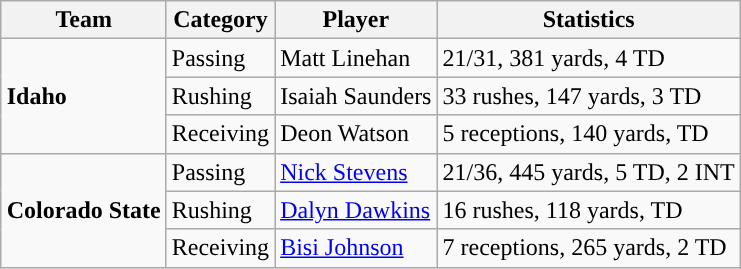<table class="wikitable" style="float: right;">
<tr>
<th>Team</th>
<th>Category</th>
<th>Player</th>
<th>Statistics</th>
</tr>
<tr>
<td rowspan=3><strong>Idaho</strong></td>
<td>Passing</td>
<td>Matt Linehan</td>
<td>21/31, 381 yards, 4 TD</td>
</tr>
<tr>
<td>Rushing</td>
<td>Isaiah Saunders</td>
<td>33 rushes, 147 yards, 3 TD</td>
</tr>
<tr>
<td>Receiving</td>
<td>Deon Watson</td>
<td>5 receptions, 140 yards, TD</td>
</tr>
<tr>
<td rowspan=3><strong>Colorado State</strong></td>
<td>Passing</td>
<td><a href='#'>Nick Stevens</a></td>
<td>21/36, 445 yards, 5 TD, 2 INT</td>
</tr>
<tr>
<td>Rushing</td>
<td><a href='#'>Dalyn Dawkins</a></td>
<td>16 rushes, 118 yards, TD</td>
</tr>
<tr>
<td>Receiving</td>
<td><a href='#'>Bisi Johnson</a></td>
<td>7 receptions, 265 yards, 2 TD</td>
</tr>
</table>
